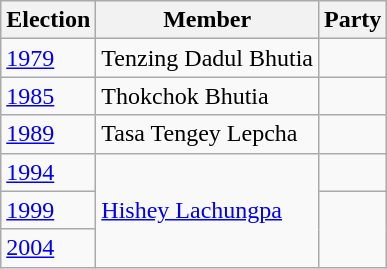<table class="wikitable sortable">
<tr>
<th>Election</th>
<th>Member</th>
<th colspan=2>Party</th>
</tr>
<tr>
<td><a href='#'>1979</a></td>
<td>Tenzing Dadul Bhutia</td>
<td></td>
</tr>
<tr>
<td><a href='#'>1985</a></td>
<td>Thokchok Bhutia</td>
<td></td>
</tr>
<tr>
<td><a href='#'>1989</a></td>
<td>Tasa Tengey Lepcha</td>
</tr>
<tr>
<td><a href='#'>1994</a></td>
<td rowspan=3><a href='#'>Hishey Lachungpa</a></td>
<td></td>
</tr>
<tr>
<td><a href='#'>1999</a></td>
</tr>
<tr>
<td><a href='#'>2004</a></td>
</tr>
</table>
